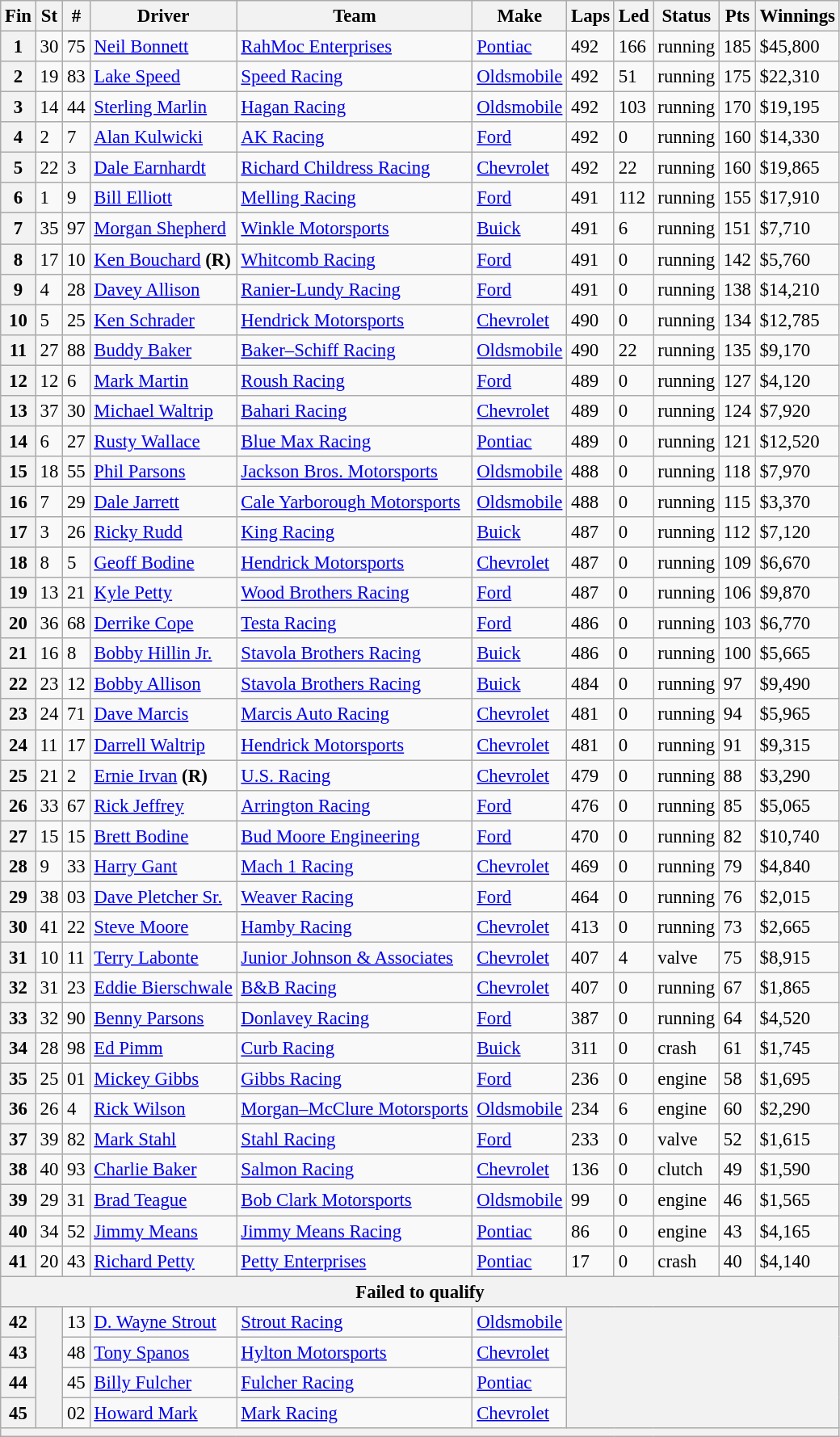<table class="wikitable" style="font-size:95%">
<tr>
<th>Fin</th>
<th>St</th>
<th>#</th>
<th>Driver</th>
<th>Team</th>
<th>Make</th>
<th>Laps</th>
<th>Led</th>
<th>Status</th>
<th>Pts</th>
<th>Winnings</th>
</tr>
<tr>
<th>1</th>
<td>30</td>
<td>75</td>
<td><a href='#'>Neil Bonnett</a></td>
<td><a href='#'>RahMoc Enterprises</a></td>
<td><a href='#'>Pontiac</a></td>
<td>492</td>
<td>166</td>
<td>running</td>
<td>185</td>
<td>$45,800</td>
</tr>
<tr>
<th>2</th>
<td>19</td>
<td>83</td>
<td><a href='#'>Lake Speed</a></td>
<td><a href='#'>Speed Racing</a></td>
<td><a href='#'>Oldsmobile</a></td>
<td>492</td>
<td>51</td>
<td>running</td>
<td>175</td>
<td>$22,310</td>
</tr>
<tr>
<th>3</th>
<td>14</td>
<td>44</td>
<td><a href='#'>Sterling Marlin</a></td>
<td><a href='#'>Hagan Racing</a></td>
<td><a href='#'>Oldsmobile</a></td>
<td>492</td>
<td>103</td>
<td>running</td>
<td>170</td>
<td>$19,195</td>
</tr>
<tr>
<th>4</th>
<td>2</td>
<td>7</td>
<td><a href='#'>Alan Kulwicki</a></td>
<td><a href='#'>AK Racing</a></td>
<td><a href='#'>Ford</a></td>
<td>492</td>
<td>0</td>
<td>running</td>
<td>160</td>
<td>$14,330</td>
</tr>
<tr>
<th>5</th>
<td>22</td>
<td>3</td>
<td><a href='#'>Dale Earnhardt</a></td>
<td><a href='#'>Richard Childress Racing</a></td>
<td><a href='#'>Chevrolet</a></td>
<td>492</td>
<td>22</td>
<td>running</td>
<td>160</td>
<td>$19,865</td>
</tr>
<tr>
<th>6</th>
<td>1</td>
<td>9</td>
<td><a href='#'>Bill Elliott</a></td>
<td><a href='#'>Melling Racing</a></td>
<td><a href='#'>Ford</a></td>
<td>491</td>
<td>112</td>
<td>running</td>
<td>155</td>
<td>$17,910</td>
</tr>
<tr>
<th>7</th>
<td>35</td>
<td>97</td>
<td><a href='#'>Morgan Shepherd</a></td>
<td><a href='#'>Winkle Motorsports</a></td>
<td><a href='#'>Buick</a></td>
<td>491</td>
<td>6</td>
<td>running</td>
<td>151</td>
<td>$7,710</td>
</tr>
<tr>
<th>8</th>
<td>17</td>
<td>10</td>
<td><a href='#'>Ken Bouchard</a> <strong>(R)</strong></td>
<td><a href='#'>Whitcomb Racing</a></td>
<td><a href='#'>Ford</a></td>
<td>491</td>
<td>0</td>
<td>running</td>
<td>142</td>
<td>$5,760</td>
</tr>
<tr>
<th>9</th>
<td>4</td>
<td>28</td>
<td><a href='#'>Davey Allison</a></td>
<td><a href='#'>Ranier-Lundy Racing</a></td>
<td><a href='#'>Ford</a></td>
<td>491</td>
<td>0</td>
<td>running</td>
<td>138</td>
<td>$14,210</td>
</tr>
<tr>
<th>10</th>
<td>5</td>
<td>25</td>
<td><a href='#'>Ken Schrader</a></td>
<td><a href='#'>Hendrick Motorsports</a></td>
<td><a href='#'>Chevrolet</a></td>
<td>490</td>
<td>0</td>
<td>running</td>
<td>134</td>
<td>$12,785</td>
</tr>
<tr>
<th>11</th>
<td>27</td>
<td>88</td>
<td><a href='#'>Buddy Baker</a></td>
<td><a href='#'>Baker–Schiff Racing</a></td>
<td><a href='#'>Oldsmobile</a></td>
<td>490</td>
<td>22</td>
<td>running</td>
<td>135</td>
<td>$9,170</td>
</tr>
<tr>
<th>12</th>
<td>12</td>
<td>6</td>
<td><a href='#'>Mark Martin</a></td>
<td><a href='#'>Roush Racing</a></td>
<td><a href='#'>Ford</a></td>
<td>489</td>
<td>0</td>
<td>running</td>
<td>127</td>
<td>$4,120</td>
</tr>
<tr>
<th>13</th>
<td>37</td>
<td>30</td>
<td><a href='#'>Michael Waltrip</a></td>
<td><a href='#'>Bahari Racing</a></td>
<td><a href='#'>Chevrolet</a></td>
<td>489</td>
<td>0</td>
<td>running</td>
<td>124</td>
<td>$7,920</td>
</tr>
<tr>
<th>14</th>
<td>6</td>
<td>27</td>
<td><a href='#'>Rusty Wallace</a></td>
<td><a href='#'>Blue Max Racing</a></td>
<td><a href='#'>Pontiac</a></td>
<td>489</td>
<td>0</td>
<td>running</td>
<td>121</td>
<td>$12,520</td>
</tr>
<tr>
<th>15</th>
<td>18</td>
<td>55</td>
<td><a href='#'>Phil Parsons</a></td>
<td><a href='#'>Jackson Bros. Motorsports</a></td>
<td><a href='#'>Oldsmobile</a></td>
<td>488</td>
<td>0</td>
<td>running</td>
<td>118</td>
<td>$7,970</td>
</tr>
<tr>
<th>16</th>
<td>7</td>
<td>29</td>
<td><a href='#'>Dale Jarrett</a></td>
<td><a href='#'>Cale Yarborough Motorsports</a></td>
<td><a href='#'>Oldsmobile</a></td>
<td>488</td>
<td>0</td>
<td>running</td>
<td>115</td>
<td>$3,370</td>
</tr>
<tr>
<th>17</th>
<td>3</td>
<td>26</td>
<td><a href='#'>Ricky Rudd</a></td>
<td><a href='#'>King Racing</a></td>
<td><a href='#'>Buick</a></td>
<td>487</td>
<td>0</td>
<td>running</td>
<td>112</td>
<td>$7,120</td>
</tr>
<tr>
<th>18</th>
<td>8</td>
<td>5</td>
<td><a href='#'>Geoff Bodine</a></td>
<td><a href='#'>Hendrick Motorsports</a></td>
<td><a href='#'>Chevrolet</a></td>
<td>487</td>
<td>0</td>
<td>running</td>
<td>109</td>
<td>$6,670</td>
</tr>
<tr>
<th>19</th>
<td>13</td>
<td>21</td>
<td><a href='#'>Kyle Petty</a></td>
<td><a href='#'>Wood Brothers Racing</a></td>
<td><a href='#'>Ford</a></td>
<td>487</td>
<td>0</td>
<td>running</td>
<td>106</td>
<td>$9,870</td>
</tr>
<tr>
<th>20</th>
<td>36</td>
<td>68</td>
<td><a href='#'>Derrike Cope</a></td>
<td><a href='#'>Testa Racing</a></td>
<td><a href='#'>Ford</a></td>
<td>486</td>
<td>0</td>
<td>running</td>
<td>103</td>
<td>$6,770</td>
</tr>
<tr>
<th>21</th>
<td>16</td>
<td>8</td>
<td><a href='#'>Bobby Hillin Jr.</a></td>
<td><a href='#'>Stavola Brothers Racing</a></td>
<td><a href='#'>Buick</a></td>
<td>486</td>
<td>0</td>
<td>running</td>
<td>100</td>
<td>$5,665</td>
</tr>
<tr>
<th>22</th>
<td>23</td>
<td>12</td>
<td><a href='#'>Bobby Allison</a></td>
<td><a href='#'>Stavola Brothers Racing</a></td>
<td><a href='#'>Buick</a></td>
<td>484</td>
<td>0</td>
<td>running</td>
<td>97</td>
<td>$9,490</td>
</tr>
<tr>
<th>23</th>
<td>24</td>
<td>71</td>
<td><a href='#'>Dave Marcis</a></td>
<td><a href='#'>Marcis Auto Racing</a></td>
<td><a href='#'>Chevrolet</a></td>
<td>481</td>
<td>0</td>
<td>running</td>
<td>94</td>
<td>$5,965</td>
</tr>
<tr>
<th>24</th>
<td>11</td>
<td>17</td>
<td><a href='#'>Darrell Waltrip</a></td>
<td><a href='#'>Hendrick Motorsports</a></td>
<td><a href='#'>Chevrolet</a></td>
<td>481</td>
<td>0</td>
<td>running</td>
<td>91</td>
<td>$9,315</td>
</tr>
<tr>
<th>25</th>
<td>21</td>
<td>2</td>
<td><a href='#'>Ernie Irvan</a> <strong>(R)</strong></td>
<td><a href='#'>U.S. Racing</a></td>
<td><a href='#'>Chevrolet</a></td>
<td>479</td>
<td>0</td>
<td>running</td>
<td>88</td>
<td>$3,290</td>
</tr>
<tr>
<th>26</th>
<td>33</td>
<td>67</td>
<td><a href='#'>Rick Jeffrey</a></td>
<td><a href='#'>Arrington Racing</a></td>
<td><a href='#'>Ford</a></td>
<td>476</td>
<td>0</td>
<td>running</td>
<td>85</td>
<td>$5,065</td>
</tr>
<tr>
<th>27</th>
<td>15</td>
<td>15</td>
<td><a href='#'>Brett Bodine</a></td>
<td><a href='#'>Bud Moore Engineering</a></td>
<td><a href='#'>Ford</a></td>
<td>470</td>
<td>0</td>
<td>running</td>
<td>82</td>
<td>$10,740</td>
</tr>
<tr>
<th>28</th>
<td>9</td>
<td>33</td>
<td><a href='#'>Harry Gant</a></td>
<td><a href='#'>Mach 1 Racing</a></td>
<td><a href='#'>Chevrolet</a></td>
<td>469</td>
<td>0</td>
<td>running</td>
<td>79</td>
<td>$4,840</td>
</tr>
<tr>
<th>29</th>
<td>38</td>
<td>03</td>
<td><a href='#'>Dave Pletcher Sr.</a></td>
<td><a href='#'>Weaver Racing</a></td>
<td><a href='#'>Ford</a></td>
<td>464</td>
<td>0</td>
<td>running</td>
<td>76</td>
<td>$2,015</td>
</tr>
<tr>
<th>30</th>
<td>41</td>
<td>22</td>
<td><a href='#'>Steve Moore</a></td>
<td><a href='#'>Hamby Racing</a></td>
<td><a href='#'>Chevrolet</a></td>
<td>413</td>
<td>0</td>
<td>running</td>
<td>73</td>
<td>$2,665</td>
</tr>
<tr>
<th>31</th>
<td>10</td>
<td>11</td>
<td><a href='#'>Terry Labonte</a></td>
<td><a href='#'>Junior Johnson & Associates</a></td>
<td><a href='#'>Chevrolet</a></td>
<td>407</td>
<td>4</td>
<td>valve</td>
<td>75</td>
<td>$8,915</td>
</tr>
<tr>
<th>32</th>
<td>31</td>
<td>23</td>
<td><a href='#'>Eddie Bierschwale</a></td>
<td><a href='#'>B&B Racing</a></td>
<td><a href='#'>Chevrolet</a></td>
<td>407</td>
<td>0</td>
<td>running</td>
<td>67</td>
<td>$1,865</td>
</tr>
<tr>
<th>33</th>
<td>32</td>
<td>90</td>
<td><a href='#'>Benny Parsons</a></td>
<td><a href='#'>Donlavey Racing</a></td>
<td><a href='#'>Ford</a></td>
<td>387</td>
<td>0</td>
<td>running</td>
<td>64</td>
<td>$4,520</td>
</tr>
<tr>
<th>34</th>
<td>28</td>
<td>98</td>
<td><a href='#'>Ed Pimm</a></td>
<td><a href='#'>Curb Racing</a></td>
<td><a href='#'>Buick</a></td>
<td>311</td>
<td>0</td>
<td>crash</td>
<td>61</td>
<td>$1,745</td>
</tr>
<tr>
<th>35</th>
<td>25</td>
<td>01</td>
<td><a href='#'>Mickey Gibbs</a></td>
<td><a href='#'>Gibbs Racing</a></td>
<td><a href='#'>Ford</a></td>
<td>236</td>
<td>0</td>
<td>engine</td>
<td>58</td>
<td>$1,695</td>
</tr>
<tr>
<th>36</th>
<td>26</td>
<td>4</td>
<td><a href='#'>Rick Wilson</a></td>
<td><a href='#'>Morgan–McClure Motorsports</a></td>
<td><a href='#'>Oldsmobile</a></td>
<td>234</td>
<td>6</td>
<td>engine</td>
<td>60</td>
<td>$2,290</td>
</tr>
<tr>
<th>37</th>
<td>39</td>
<td>82</td>
<td><a href='#'>Mark Stahl</a></td>
<td><a href='#'>Stahl Racing</a></td>
<td><a href='#'>Ford</a></td>
<td>233</td>
<td>0</td>
<td>valve</td>
<td>52</td>
<td>$1,615</td>
</tr>
<tr>
<th>38</th>
<td>40</td>
<td>93</td>
<td><a href='#'>Charlie Baker</a></td>
<td><a href='#'>Salmon Racing</a></td>
<td><a href='#'>Chevrolet</a></td>
<td>136</td>
<td>0</td>
<td>clutch</td>
<td>49</td>
<td>$1,590</td>
</tr>
<tr>
<th>39</th>
<td>29</td>
<td>31</td>
<td><a href='#'>Brad Teague</a></td>
<td><a href='#'>Bob Clark Motorsports</a></td>
<td><a href='#'>Oldsmobile</a></td>
<td>99</td>
<td>0</td>
<td>engine</td>
<td>46</td>
<td>$1,565</td>
</tr>
<tr>
<th>40</th>
<td>34</td>
<td>52</td>
<td><a href='#'>Jimmy Means</a></td>
<td><a href='#'>Jimmy Means Racing</a></td>
<td><a href='#'>Pontiac</a></td>
<td>86</td>
<td>0</td>
<td>engine</td>
<td>43</td>
<td>$4,165</td>
</tr>
<tr>
<th>41</th>
<td>20</td>
<td>43</td>
<td><a href='#'>Richard Petty</a></td>
<td><a href='#'>Petty Enterprises</a></td>
<td><a href='#'>Pontiac</a></td>
<td>17</td>
<td>0</td>
<td>crash</td>
<td>40</td>
<td>$4,140</td>
</tr>
<tr>
<th colspan="11">Failed to qualify</th>
</tr>
<tr>
<th>42</th>
<th rowspan="4"></th>
<td>13</td>
<td><a href='#'>D. Wayne Strout</a></td>
<td><a href='#'>Strout Racing</a></td>
<td><a href='#'>Oldsmobile</a></td>
<th colspan="5" rowspan="4"></th>
</tr>
<tr>
<th>43</th>
<td>48</td>
<td><a href='#'>Tony Spanos</a></td>
<td><a href='#'>Hylton Motorsports</a></td>
<td><a href='#'>Chevrolet</a></td>
</tr>
<tr>
<th>44</th>
<td>45</td>
<td><a href='#'>Billy Fulcher</a></td>
<td><a href='#'>Fulcher Racing</a></td>
<td><a href='#'>Pontiac</a></td>
</tr>
<tr>
<th>45</th>
<td>02</td>
<td><a href='#'>Howard Mark</a></td>
<td><a href='#'>Mark Racing</a></td>
<td><a href='#'>Chevrolet</a></td>
</tr>
<tr>
<th colspan="11"></th>
</tr>
</table>
